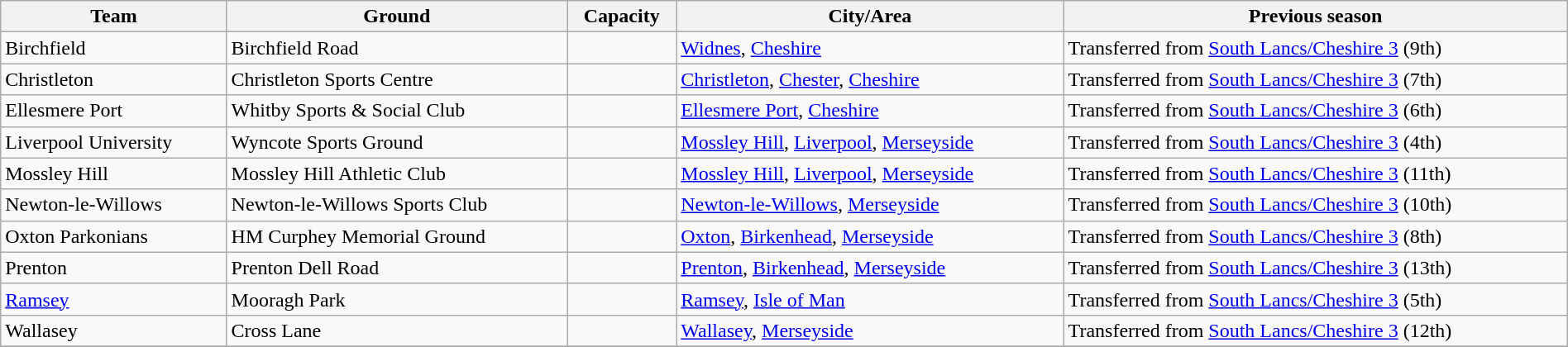<table class="wikitable sortable" width=100%>
<tr>
<th>Team</th>
<th>Ground</th>
<th>Capacity</th>
<th>City/Area</th>
<th>Previous season</th>
</tr>
<tr>
<td>Birchfield</td>
<td>Birchfield Road</td>
<td></td>
<td><a href='#'>Widnes</a>, <a href='#'>Cheshire</a></td>
<td>Transferred from <a href='#'>South Lancs/Cheshire 3</a> (9th)</td>
</tr>
<tr>
<td>Christleton</td>
<td>Christleton Sports Centre</td>
<td></td>
<td><a href='#'>Christleton</a>, <a href='#'>Chester</a>, <a href='#'>Cheshire</a></td>
<td>Transferred from <a href='#'>South Lancs/Cheshire 3</a> (7th)</td>
</tr>
<tr>
<td>Ellesmere Port</td>
<td>Whitby Sports & Social Club</td>
<td></td>
<td><a href='#'>Ellesmere Port</a>, <a href='#'>Cheshire</a></td>
<td>Transferred from <a href='#'>South Lancs/Cheshire 3</a> (6th)</td>
</tr>
<tr>
<td>Liverpool University</td>
<td>Wyncote Sports Ground</td>
<td></td>
<td><a href='#'>Mossley Hill</a>, <a href='#'>Liverpool</a>, <a href='#'>Merseyside</a></td>
<td>Transferred from <a href='#'>South Lancs/Cheshire 3</a> (4th)</td>
</tr>
<tr>
<td>Mossley Hill</td>
<td>Mossley Hill Athletic Club</td>
<td></td>
<td><a href='#'>Mossley Hill</a>, <a href='#'>Liverpool</a>, <a href='#'>Merseyside</a></td>
<td>Transferred from <a href='#'>South Lancs/Cheshire 3</a> (11th)</td>
</tr>
<tr>
<td>Newton-le-Willows</td>
<td>Newton-le-Willows Sports Club</td>
<td></td>
<td><a href='#'>Newton-le-Willows</a>, <a href='#'>Merseyside</a></td>
<td>Transferred from <a href='#'>South Lancs/Cheshire 3</a> (10th)</td>
</tr>
<tr>
<td>Oxton Parkonians</td>
<td>HM Curphey Memorial Ground</td>
<td></td>
<td><a href='#'>Oxton</a>, <a href='#'>Birkenhead</a>, <a href='#'>Merseyside</a></td>
<td>Transferred from <a href='#'>South Lancs/Cheshire 3</a> (8th)</td>
</tr>
<tr>
<td>Prenton</td>
<td>Prenton Dell Road</td>
<td></td>
<td><a href='#'>Prenton</a>, <a href='#'>Birkenhead</a>, <a href='#'>Merseyside</a></td>
<td>Transferred from <a href='#'>South Lancs/Cheshire 3</a> (13th)</td>
</tr>
<tr>
<td><a href='#'>Ramsey</a></td>
<td>Mooragh Park</td>
<td></td>
<td><a href='#'>Ramsey</a>, <a href='#'>Isle of Man</a></td>
<td>Transferred from <a href='#'>South Lancs/Cheshire 3</a> (5th)</td>
</tr>
<tr>
<td>Wallasey</td>
<td>Cross Lane</td>
<td></td>
<td><a href='#'>Wallasey</a>, <a href='#'>Merseyside</a></td>
<td>Transferred from <a href='#'>South Lancs/Cheshire 3</a> (12th)</td>
</tr>
<tr>
</tr>
</table>
